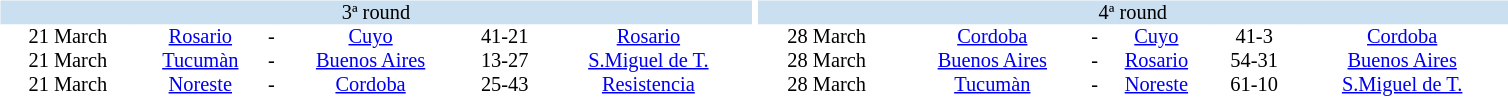<table table width=80%>
<tr>
<td width=50% valign="top"><br><table border=0 cellspacing=0 cellpadding=0 style="font-size: 85%; border-collapse: collapse;" width=100%>
<tr bgcolor="#CADFF0">
<td style="font-size:100%"; align="center" colspan="6">3ª round</td>
</tr>
<tr align=center bgcolor=#FFFFFF>
<td>21 March</td>
<td><a href='#'>Rosario</a></td>
<td>-</td>
<td><a href='#'>Cuyo</a></td>
<td>41-21</td>
<td><a href='#'>Rosario</a></td>
</tr>
<tr align=center bgcolor=#FFFFFF>
<td>21 March</td>
<td><a href='#'>Tucumàn</a></td>
<td>-</td>
<td><a href='#'>Buenos Aires</a></td>
<td>13-27</td>
<td><a href='#'>S.Miguel de T.</a></td>
</tr>
<tr align=center bgcolor=#FFFFFF>
<td>21 March</td>
<td><a href='#'>Noreste</a></td>
<td>-</td>
<td><a href='#'>Cordoba</a></td>
<td>25-43</td>
<td><a href='#'>Resistencia</a></td>
</tr>
</table>
</td>
<td width=50% valign="top"><br><table border=0 cellspacing=0 cellpadding=0 style="font-size: 85%; border-collapse: collapse;" width=100%>
<tr bgcolor="#CADFF0">
<td style="font-size:100%"; align="center" colspan="6">4ª round</td>
</tr>
<tr align=center bgcolor=#FFFFFF>
<td>28 March</td>
<td><a href='#'>Cordoba</a></td>
<td>-</td>
<td><a href='#'>Cuyo</a></td>
<td>41-3</td>
<td><a href='#'>Cordoba</a></td>
</tr>
<tr align=center bgcolor=#FFFFFF>
<td>28 March</td>
<td><a href='#'>Buenos Aires</a></td>
<td>-</td>
<td><a href='#'>Rosario</a></td>
<td>54-31</td>
<td><a href='#'>Buenos Aires</a></td>
</tr>
<tr align=center bgcolor=#FFFFFF>
<td>28 March</td>
<td><a href='#'>Tucumàn</a></td>
<td>-</td>
<td><a href='#'>Noreste</a></td>
<td>61-10</td>
<td><a href='#'>S.Miguel de T.</a></td>
</tr>
</table>
</td>
</tr>
</table>
